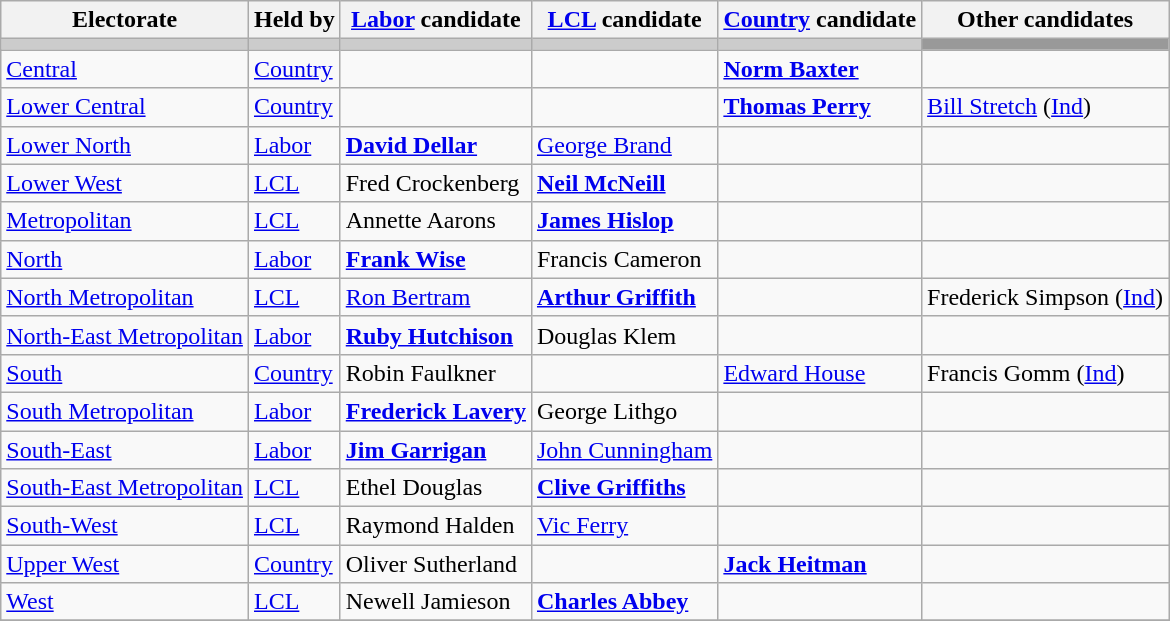<table class="wikitable">
<tr>
<th>Electorate</th>
<th>Held by</th>
<th><a href='#'>Labor</a> candidate</th>
<th><a href='#'>LCL</a> candidate</th>
<th><a href='#'>Country</a> candidate</th>
<th>Other candidates</th>
</tr>
<tr bgcolor="#cccccc">
<td></td>
<td></td>
<td></td>
<td></td>
<td></td>
<td bgcolor="#999999"></td>
</tr>
<tr>
<td><a href='#'>Central</a></td>
<td><a href='#'>Country</a></td>
<td></td>
<td></td>
<td><strong><a href='#'>Norm Baxter</a></strong></td>
<td></td>
</tr>
<tr>
<td><a href='#'>Lower Central</a></td>
<td><a href='#'>Country</a></td>
<td></td>
<td></td>
<td><strong><a href='#'>Thomas Perry</a></strong></td>
<td><a href='#'>Bill Stretch</a> (<a href='#'>Ind</a>)</td>
</tr>
<tr>
<td><a href='#'>Lower North</a></td>
<td><a href='#'>Labor</a></td>
<td><strong><a href='#'>David Dellar</a></strong></td>
<td><a href='#'>George Brand</a></td>
<td></td>
<td></td>
</tr>
<tr>
<td><a href='#'>Lower West</a></td>
<td><a href='#'>LCL</a></td>
<td>Fred Crockenberg</td>
<td><strong><a href='#'>Neil McNeill</a></strong></td>
<td></td>
<td></td>
</tr>
<tr>
<td><a href='#'>Metropolitan</a></td>
<td><a href='#'>LCL</a></td>
<td>Annette Aarons</td>
<td><strong><a href='#'>James Hislop</a></strong></td>
<td></td>
<td></td>
</tr>
<tr>
<td><a href='#'>North</a></td>
<td><a href='#'>Labor</a></td>
<td><strong><a href='#'>Frank Wise</a></strong></td>
<td>Francis Cameron</td>
<td></td>
<td></td>
</tr>
<tr>
<td><a href='#'>North Metropolitan</a></td>
<td><a href='#'>LCL</a></td>
<td><a href='#'>Ron Bertram</a></td>
<td><strong><a href='#'>Arthur Griffith</a></strong></td>
<td></td>
<td>Frederick Simpson (<a href='#'>Ind</a>)</td>
</tr>
<tr>
<td><a href='#'>North-East Metropolitan</a></td>
<td><a href='#'>Labor</a></td>
<td><strong><a href='#'>Ruby Hutchison</a></strong></td>
<td>Douglas Klem</td>
<td></td>
<td></td>
</tr>
<tr>
<td><a href='#'>South</a></td>
<td><a href='#'>Country</a></td>
<td>Robin Faulkner</td>
<td></td>
<td><a href='#'>Edward House</a></td>
<td>Francis Gomm (<a href='#'>Ind</a>)</td>
</tr>
<tr>
<td><a href='#'>South Metropolitan</a></td>
<td><a href='#'>Labor</a></td>
<td><strong><a href='#'>Frederick Lavery</a></strong></td>
<td>George Lithgo</td>
<td></td>
<td></td>
</tr>
<tr>
<td><a href='#'>South-East</a></td>
<td><a href='#'>Labor</a></td>
<td><strong><a href='#'>Jim Garrigan</a></strong></td>
<td><a href='#'>John Cunningham</a></td>
<td></td>
<td></td>
</tr>
<tr>
<td><a href='#'>South-East Metropolitan</a></td>
<td><a href='#'>LCL</a></td>
<td>Ethel Douglas</td>
<td><strong><a href='#'>Clive Griffiths</a></strong></td>
<td></td>
<td></td>
</tr>
<tr>
<td><a href='#'>South-West</a></td>
<td><a href='#'>LCL</a></td>
<td>Raymond Halden</td>
<td><a href='#'>Vic Ferry</a></td>
<td></td>
<td></td>
</tr>
<tr>
<td><a href='#'>Upper West</a></td>
<td><a href='#'>Country</a></td>
<td>Oliver Sutherland</td>
<td></td>
<td><strong><a href='#'>Jack Heitman</a></strong></td>
<td></td>
</tr>
<tr>
<td><a href='#'>West</a></td>
<td><a href='#'>LCL</a></td>
<td>Newell Jamieson</td>
<td><strong><a href='#'>Charles Abbey</a></strong></td>
<td></td>
<td></td>
</tr>
<tr>
</tr>
</table>
